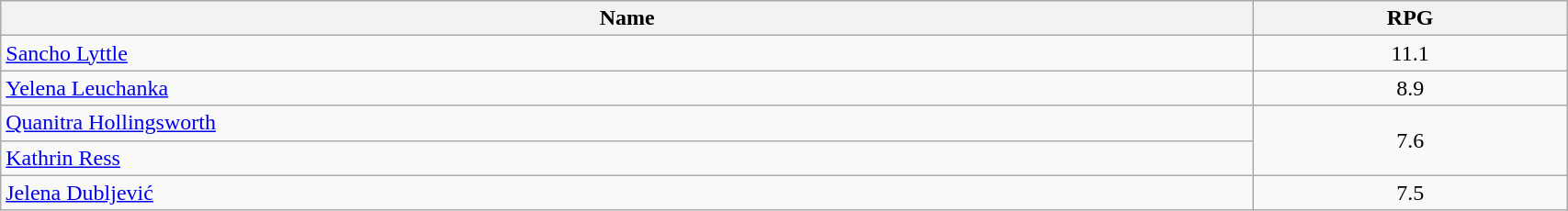<table class=wikitable width="90%">
<tr>
<th width="80%">Name</th>
<th width="20%">RPG</th>
</tr>
<tr>
<td> <a href='#'>Sancho Lyttle</a></td>
<td align=center>11.1</td>
</tr>
<tr>
<td> <a href='#'>Yelena Leuchanka</a></td>
<td align=center>8.9</td>
</tr>
<tr>
<td> <a href='#'>Quanitra Hollingsworth</a></td>
<td align=center rowspan=2>7.6</td>
</tr>
<tr>
<td> <a href='#'>Kathrin Ress</a></td>
</tr>
<tr>
<td> <a href='#'>Jelena Dubljević</a></td>
<td align=center>7.5</td>
</tr>
</table>
